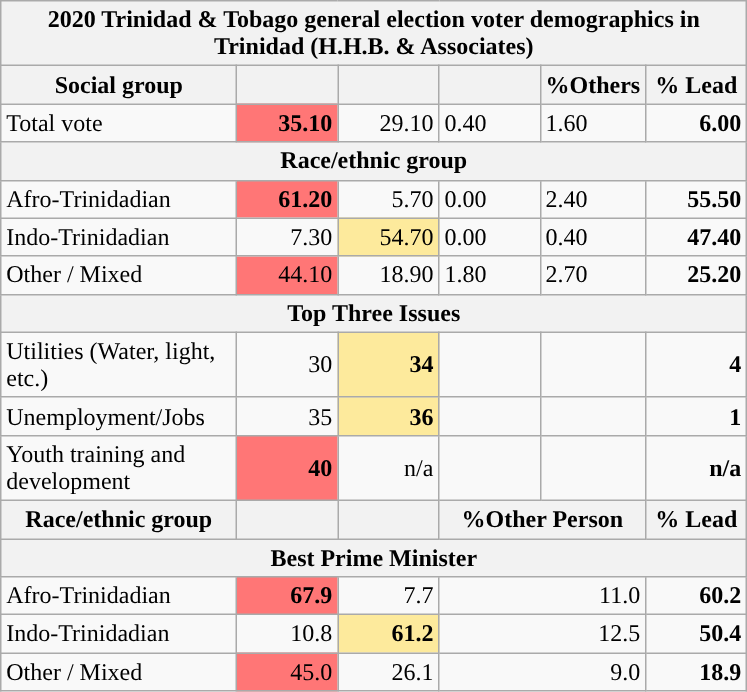<table class=wikitable>
<tr>
<th colspan="6">2020 Trinidad & Tobago general election voter demographics in Trinidad (H.H.B. & Associates)</th>
</tr>
<tr>
<th style="width:150px;">Social group</th>
<th style="width:60px;" class="unsortable" style="background:"><a href='#'></a></th>
<th style="width:60px;" class="unsortable" style="background:"><a href='#'></a></th>
<th style="width:60px;" class="unsortable" style="background:"><a href='#'></a></th>
<th style="width:60px;" class="unsortable">%Others</th>
<th style="width:60px;" class="unsortable">% Lead</th>
</tr>
<tr>
<td>Total vote</td>
<td style="text-align:right; background:#FF7676;"><strong>35.10</strong></td>
<td style="text-align:right;">29.10</td>
<td>0.40</td>
<td>1.60</td>
<td style="text-align:right; background:"><strong>6.00</strong></td>
</tr>
<tr>
<th colspan="6">Race/ethnic group</th>
</tr>
<tr>
<td>Afro-Trinidadian</td>
<td style="text-align:right; background:#FF7676;"><strong>61.20</strong></td>
<td style="text-align:right;">5.70</td>
<td>0.00</td>
<td>2.40</td>
<td style="text-align:right; background:"><strong>55.50</strong></td>
</tr>
<tr>
<td>Indo-Trinidadian</td>
<td style="text-align:right;">7.30</td>
<td style="text-align:right; background:#FDEA9C;">54.70</td>
<td>0.00</td>
<td>0.40</td>
<td style="text-align:right; background:"><strong>47.40</strong></td>
</tr>
<tr>
<td>Other / Mixed</td>
<td style="text-align:right; background:#FF7676;">44.10</td>
<td style="text-align:right;">18.90</td>
<td>1.80</td>
<td>2.70</td>
<td style="text-align:right; background:"><strong>25.20</strong></td>
</tr>
<tr>
<th colspan="6">Top Three Issues</th>
</tr>
<tr>
<td>Utilities (Water, light, etc.)</td>
<td style="text-align:right;">30</td>
<td style="text-align:right; background:#FDEA9C;"><strong>34</strong></td>
<td></td>
<td></td>
<td style="text-align:right; background:"><strong>4</strong></td>
</tr>
<tr>
<td>Unemployment/Jobs</td>
<td style="text-align:right;">35</td>
<td style="text-align:right; background:#FDEA9C;"><strong>36</strong></td>
<td></td>
<td></td>
<td style="text-align:right; background:"><strong>1</strong></td>
</tr>
<tr>
<td>Youth training and development</td>
<td style="text-align:right; background:#FF7676;"><strong>40</strong></td>
<td style="text-align:right;">n/a</td>
<td></td>
<td></td>
<td style="text-align:right; background:"><strong>n/a</strong></td>
</tr>
<tr>
<th>Race/ethnic group</th>
<th style="width:60px;" class="unsortable" style="background:"><a href='#'></a></th>
<th style="width:60px;" class="unsortable" style="background:"><a href='#'></a></th>
<th colspan="2">%Other Person</th>
<th>% Lead</th>
</tr>
<tr>
<th colspan="6">Best Prime Minister</th>
</tr>
<tr>
<td>Afro-Trinidadian</td>
<td style="text-align:right; background:#FF7676;"><strong>67.9</strong></td>
<td style="text-align:right;">7.7</td>
<td colspan="2" style="text-align:right;">11.0</td>
<td style="text-align:right; background:"><strong>60.2</strong></td>
</tr>
<tr>
<td>Indo-Trinidadian</td>
<td style="text-align:right;">10.8</td>
<td style="text-align:right;background:#FDEA9C;"><strong>61.2</strong></td>
<td colspan="2" style="text-align:right;">12.5</td>
<td style="text-align:right; background:"><strong>50.4</strong></td>
</tr>
<tr>
<td>Other / Mixed</td>
<td style="text-align:right; background:#FF7676;">45.0</td>
<td style="text-align:right;">26.1</td>
<td colspan="2" style="text-align:right;">9.0</td>
<td style="text-align:right; background:"><strong>18.9</strong></td>
</tr>
</table>
